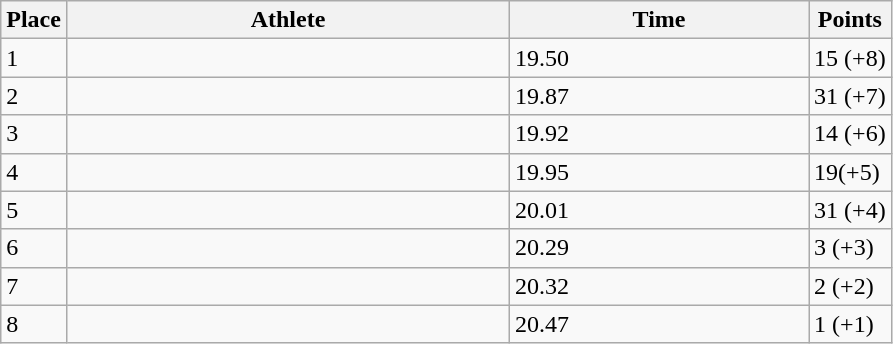<table class="wikitable sortable">
<tr>
<th>Place</th>
<th style="width:18em">Athlete</th>
<th style="width:12em">Time</th>
<th>Points</th>
</tr>
<tr>
<td>1</td>
<td></td>
<td>19.50   </td>
<td>15 (+8)</td>
</tr>
<tr>
<td>2</td>
<td></td>
<td>19.87  </td>
<td>31 (+7)</td>
</tr>
<tr>
<td>3</td>
<td></td>
<td>19.92</td>
<td>14 (+6)</td>
</tr>
<tr>
<td>4</td>
<td></td>
<td>19.95 </td>
<td>19(+5)</td>
</tr>
<tr>
<td>5</td>
<td></td>
<td>20.01</td>
<td>31 (+4)</td>
</tr>
<tr>
<td>6</td>
<td></td>
<td>20.29</td>
<td>3 (+3)</td>
</tr>
<tr>
<td>7</td>
<td></td>
<td>20.32</td>
<td>2 (+2)</td>
</tr>
<tr>
<td>8</td>
<td></td>
<td>20.47</td>
<td>1 (+1)</td>
</tr>
</table>
